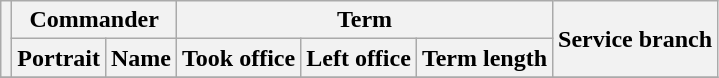<table class="wikitable sortable">
<tr>
<th rowspan=2></th>
<th colspan=2>Commander</th>
<th colspan=3>Term</th>
<th rowspan=2>Service branch</th>
</tr>
<tr>
<th>Portrait</th>
<th>Name</th>
<th>Took office</th>
<th>Left office</th>
<th>Term length</th>
</tr>
<tr>
</tr>
</table>
